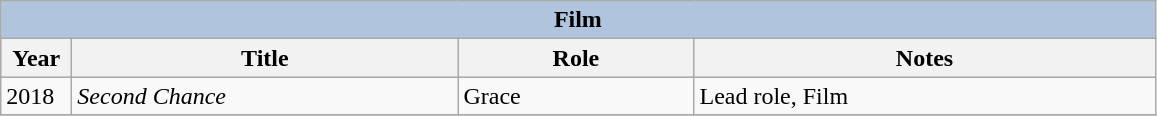<table class="wikitable">
<tr style="background:#ccc; text-align:center;">
<th colspan="4" style="background: LightSteelBlue;">Film</th>
</tr>
<tr style="background:#ccc; text-align:center;">
<th style="width:40px;">Year</th>
<th style="width:250px;">Title</th>
<th style="width:150px;">Role</th>
<th style="width:300px;">Notes</th>
</tr>
<tr>
<td>2018</td>
<td><em>Second Chance</em></td>
<td>Grace</td>
<td>Lead role, Film</td>
</tr>
<tr>
</tr>
</table>
